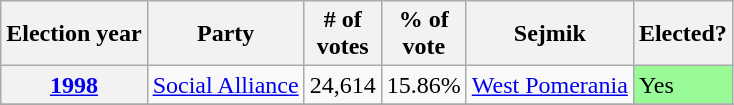<table class=wikitable>
<tr>
<th>Election year</th>
<th>Party</th>
<th># of<br>votes</th>
<th>% of<br>vote</th>
<th>Sejmik</th>
<th>Elected?</th>
</tr>
<tr>
<th><a href='#'>1998</a></th>
<td><a href='#'>Social Alliance</a></td>
<td>24,614</td>
<td>15.86%</td>
<td><a href='#'>West Pomerania</a></td>
<td style="background:PaleGreen;">Yes</td>
</tr>
<tr>
</tr>
</table>
